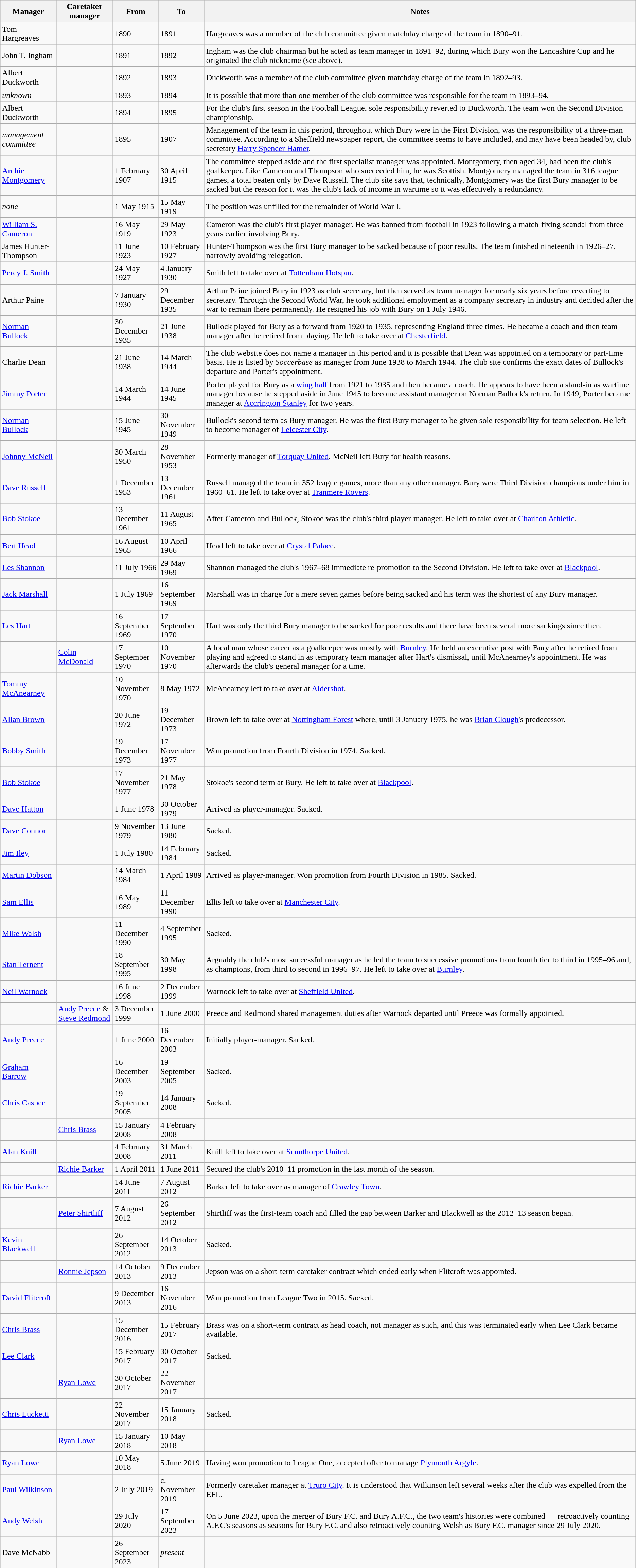<table class="wikitable">
<tr>
<th>Manager</th>
<th>Caretaker manager</th>
<th>From</th>
<th>To</th>
<th>Notes</th>
</tr>
<tr>
<td> Tom Hargreaves</td>
<td></td>
<td>1890</td>
<td>1891</td>
<td>Hargreaves was a member of the club committee given matchday charge of the team in 1890–91.</td>
</tr>
<tr>
<td> John T. Ingham</td>
<td></td>
<td>1891</td>
<td>1892</td>
<td>Ingham was the club chairman but he acted as team manager in 1891–92, during which Bury won the Lancashire Cup and he originated the club nickname (see above).</td>
</tr>
<tr>
<td> Albert Duckworth</td>
<td></td>
<td>1892</td>
<td>1893</td>
<td>Duckworth was a member of the club committee given matchday charge of the team in 1892–93.</td>
</tr>
<tr>
<td><em>unknown</em></td>
<td></td>
<td>1893</td>
<td>1894</td>
<td>It is possible that more than one member of the club committee was responsible for the team in 1893–94.</td>
</tr>
<tr>
<td> Albert Duckworth</td>
<td></td>
<td>1894</td>
<td>1895</td>
<td>For the club's first season in the Football League, sole responsibility reverted to Duckworth. The team won the Second Division championship.</td>
</tr>
<tr>
<td><em>management committee</em></td>
<td></td>
<td>1895</td>
<td>1907</td>
<td>Management of the team in this period, throughout which Bury were in the First Division, was the responsibility of a three-man committee. According to a Sheffield newspaper report, the committee seems to have included, and may have been headed by, club secretary <a href='#'>Harry Spencer Hamer</a>.</td>
</tr>
<tr>
<td> <a href='#'>Archie Montgomery</a></td>
<td></td>
<td>1 February 1907</td>
<td>30 April 1915</td>
<td>The committee stepped aside and the first specialist manager was appointed. Montgomery, then aged 34, had been the club's goalkeeper. Like Cameron and Thompson who succeeded him, he was Scottish. Montgomery managed the team in 316 league games, a total beaten only by Dave Russell. The club site says that, technically, Montgomery was the first Bury manager to be sacked but the reason for it was the club's lack of income in wartime so it was effectively a redundancy.</td>
</tr>
<tr>
<td><em>none</em></td>
<td></td>
<td>1 May 1915</td>
<td>15 May 1919</td>
<td>The position was unfilled for the remainder of World War I.</td>
</tr>
<tr>
<td> <a href='#'>William S. Cameron</a></td>
<td></td>
<td>16 May 1919</td>
<td>29 May 1923</td>
<td>Cameron was the club's first player-manager. He was banned from football in 1923 following a match-fixing scandal from three years earlier involving Bury.</td>
</tr>
<tr>
<td> James Hunter-Thompson</td>
<td></td>
<td>11 June 1923</td>
<td>10 February 1927</td>
<td>Hunter-Thompson was the first Bury manager to be sacked because of poor results. The team finished nineteenth in 1926–27, narrowly avoiding relegation.</td>
</tr>
<tr>
<td> <a href='#'>Percy J. Smith</a></td>
<td></td>
<td>24 May 1927</td>
<td>4 January 1930</td>
<td>Smith left to take over at <a href='#'>Tottenham Hotspur</a>.</td>
</tr>
<tr>
<td> Arthur Paine</td>
<td></td>
<td>7 January 1930</td>
<td>29 December 1935</td>
<td>Arthur Paine joined Bury in 1923 as club secretary, but then served as team manager for nearly six years before reverting to secretary. Through the Second World War, he took additional employment as a company secretary in industry and decided after the war to remain there permanently. He resigned his job with Bury on 1 July 1946.</td>
</tr>
<tr>
<td> <a href='#'>Norman Bullock</a></td>
<td></td>
<td>30 December 1935</td>
<td>21 June 1938</td>
<td>Bullock played for Bury as a forward from 1920 to 1935, representing England three times. He became a coach and then team manager after he retired from playing. He left to take over at <a href='#'>Chesterfield</a>.</td>
</tr>
<tr>
<td> Charlie Dean</td>
<td></td>
<td>21 June 1938</td>
<td>14 March 1944</td>
<td>The club website does not name a manager in this period and it is possible that Dean was appointed on a temporary or part-time basis. He is listed by <em>Soccerbase</em> as manager from June 1938 to March 1944. The club site confirms the exact dates of Bullock's departure and Porter's appointment.</td>
</tr>
<tr>
<td> <a href='#'> Jimmy Porter</a></td>
<td></td>
<td>14 March 1944</td>
<td>14 June 1945</td>
<td>Porter played for Bury as a <a href='#'>wing half</a> from 1921 to 1935 and then became a coach. He appears to have been a stand-in as wartime manager because he stepped aside in June 1945 to become assistant manager on Norman Bullock's return. In 1949, Porter became manager at <a href='#'>Accrington Stanley</a> for two years.</td>
</tr>
<tr>
<td> <a href='#'>Norman Bullock</a></td>
<td></td>
<td>15 June 1945</td>
<td>30 November 1949</td>
<td>Bullock's second term as Bury manager. He was the first Bury manager to be given sole responsibility for team selection. He left to become manager of <a href='#'>Leicester City</a>.</td>
</tr>
<tr>
<td> <a href='#'>Johnny McNeil</a></td>
<td></td>
<td>30 March 1950</td>
<td>28 November 1953</td>
<td>Formerly manager of <a href='#'>Torquay United</a>. McNeil left Bury for health reasons.</td>
</tr>
<tr>
<td> <a href='#'>Dave Russell</a></td>
<td></td>
<td>1 December 1953</td>
<td>13 December 1961</td>
<td>Russell managed the team in 352 league games, more than any other manager. Bury were Third Division champions under him in 1960–61. He left to take over at <a href='#'>Tranmere Rovers</a>.</td>
</tr>
<tr>
<td> <a href='#'>Bob Stokoe</a></td>
<td></td>
<td>13 December 1961</td>
<td>11 August 1965</td>
<td>After Cameron and Bullock, Stokoe was the club's third player-manager. He left to take over at <a href='#'>Charlton Athletic</a>.</td>
</tr>
<tr>
<td> <a href='#'>Bert Head</a></td>
<td></td>
<td>16 August 1965</td>
<td>10 April 1966</td>
<td>Head left to take over at <a href='#'>Crystal Palace</a>.</td>
</tr>
<tr>
<td> <a href='#'>Les Shannon</a></td>
<td></td>
<td>11 July 1966</td>
<td>29 May 1969</td>
<td>Shannon managed the club's 1967–68 immediate re-promotion to the Second Division. He left to take over at <a href='#'>Blackpool</a>.</td>
</tr>
<tr>
<td> <a href='#'>Jack Marshall</a></td>
<td></td>
<td>1 July 1969</td>
<td>16 September 1969</td>
<td>Marshall was in charge for a mere seven games before being sacked and his term was the shortest of any Bury manager.</td>
</tr>
<tr>
<td> <a href='#'>Les Hart</a></td>
<td></td>
<td>16 September 1969</td>
<td>17 September 1970</td>
<td>Hart was only the third Bury manager to be sacked for poor results and there have been several more sackings since then.</td>
</tr>
<tr>
<td></td>
<td> <a href='#'>Colin McDonald</a></td>
<td>17 September 1970</td>
<td>10 November 1970</td>
<td>A local man whose career as a goalkeeper was mostly with <a href='#'>Burnley</a>. He held an executive post with Bury after he retired from playing and agreed to stand in as temporary team manager after Hart's dismissal, until McAnearney's appointment. He was afterwards the club's general manager for a time.</td>
</tr>
<tr>
<td> <a href='#'>Tommy McAnearney</a></td>
<td></td>
<td>10 November 1970</td>
<td>8 May 1972</td>
<td>McAnearney left to take over at <a href='#'>Aldershot</a>.</td>
</tr>
<tr>
<td> <a href='#'>Allan Brown</a></td>
<td></td>
<td>20 June 1972</td>
<td>19 December 1973</td>
<td>Brown left to take over at <a href='#'>Nottingham Forest</a> where, until 3 January 1975, he was <a href='#'>Brian Clough</a>'s predecessor.</td>
</tr>
<tr>
<td> <a href='#'>Bobby Smith</a></td>
<td></td>
<td>19 December 1973</td>
<td>17 November 1977</td>
<td>Won promotion from Fourth Division in 1974. Sacked.</td>
</tr>
<tr>
<td> <a href='#'>Bob Stokoe</a></td>
<td></td>
<td>17 November 1977</td>
<td>21 May 1978</td>
<td>Stokoe's second term at Bury. He left to take over at <a href='#'>Blackpool</a>.</td>
</tr>
<tr>
<td> <a href='#'>Dave Hatton</a></td>
<td></td>
<td>1 June 1978</td>
<td>30 October 1979</td>
<td>Arrived as player-manager. Sacked.</td>
</tr>
<tr>
<td> <a href='#'>Dave Connor</a></td>
<td></td>
<td>9 November 1979</td>
<td>13 June 1980</td>
<td>Sacked.</td>
</tr>
<tr>
<td> <a href='#'>Jim Iley</a></td>
<td></td>
<td>1 July 1980</td>
<td>14 February 1984</td>
<td>Sacked.</td>
</tr>
<tr>
<td> <a href='#'>Martin Dobson</a></td>
<td></td>
<td>14 March 1984</td>
<td>1 April 1989</td>
<td>Arrived as player-manager. Won promotion from Fourth Division in 1985. Sacked.</td>
</tr>
<tr>
<td> <a href='#'>Sam Ellis</a></td>
<td></td>
<td>16 May 1989</td>
<td>11 December 1990</td>
<td>Ellis left to take over at <a href='#'>Manchester City</a>.</td>
</tr>
<tr>
<td> <a href='#'>Mike Walsh</a></td>
<td></td>
<td>11 December 1990</td>
<td>4 September 1995</td>
<td>Sacked.</td>
</tr>
<tr>
<td> <a href='#'>Stan Ternent</a></td>
<td></td>
<td>18 September 1995</td>
<td>30 May 1998</td>
<td>Arguably the club's most successful manager as he led the team to successive promotions from fourth tier to third in 1995–96 and, as champions, from third to second in 1996–97. He left to take over at <a href='#'>Burnley</a>.</td>
</tr>
<tr>
<td> <a href='#'>Neil Warnock</a></td>
<td></td>
<td>16 June 1998</td>
<td>2 December 1999</td>
<td>Warnock left to take over at <a href='#'>Sheffield United</a>.</td>
</tr>
<tr>
<td></td>
<td> <a href='#'>Andy Preece</a> &  <a href='#'>Steve Redmond</a></td>
<td>3 December 1999</td>
<td>1 June 2000</td>
<td>Preece and Redmond shared management duties after Warnock departed until Preece was formally appointed.</td>
</tr>
<tr>
<td> <a href='#'>Andy Preece</a></td>
<td></td>
<td>1 June 2000</td>
<td>16 December 2003</td>
<td>Initially player-manager. Sacked.</td>
</tr>
<tr>
<td> <a href='#'>Graham Barrow</a></td>
<td></td>
<td>16 December 2003</td>
<td>19 September 2005</td>
<td>Sacked.</td>
</tr>
<tr>
<td> <a href='#'>Chris Casper</a></td>
<td></td>
<td>19 September 2005</td>
<td>14 January 2008</td>
<td>Sacked.</td>
</tr>
<tr>
<td></td>
<td> <a href='#'>Chris Brass</a></td>
<td>15 January 2008</td>
<td>4 February 2008</td>
<td></td>
</tr>
<tr>
<td> <a href='#'>Alan Knill</a></td>
<td></td>
<td>4 February 2008</td>
<td>31 March 2011</td>
<td>Knill left to take over at <a href='#'>Scunthorpe United</a>.</td>
</tr>
<tr>
<td></td>
<td> <a href='#'>Richie Barker</a></td>
<td>1 April 2011</td>
<td>1 June 2011</td>
<td>Secured the club's 2010–11 promotion in the last month of the season.</td>
</tr>
<tr>
<td> <a href='#'>Richie Barker</a></td>
<td></td>
<td>14 June 2011</td>
<td>7 August 2012</td>
<td>Barker left to take over as manager of <a href='#'>Crawley Town</a>.</td>
</tr>
<tr>
<td></td>
<td> <a href='#'>Peter Shirtliff</a></td>
<td>7 August 2012</td>
<td>26 September 2012</td>
<td>Shirtliff was the first-team coach and filled the gap between Barker and Blackwell as the 2012–13 season began.</td>
</tr>
<tr>
<td> <a href='#'>Kevin Blackwell</a></td>
<td></td>
<td>26 September 2012</td>
<td>14 October 2013</td>
<td>Sacked.</td>
</tr>
<tr>
<td></td>
<td> <a href='#'>Ronnie Jepson</a></td>
<td>14 October 2013</td>
<td>9 December 2013</td>
<td>Jepson was on a short-term caretaker contract which ended early when Flitcroft was appointed.</td>
</tr>
<tr>
<td> <a href='#'>David Flitcroft</a></td>
<td></td>
<td>9 December 2013</td>
<td>16 November 2016</td>
<td>Won promotion from League Two in 2015. Sacked.</td>
</tr>
<tr>
<td> <a href='#'>Chris Brass</a></td>
<td></td>
<td>15 December 2016</td>
<td>15 February 2017</td>
<td>Brass was on a short-term contract as head coach, not manager as such, and this was terminated early when Lee Clark became available.</td>
</tr>
<tr>
<td> <a href='#'>Lee Clark</a></td>
<td></td>
<td>15 February 2017</td>
<td>30 October 2017</td>
<td>Sacked.</td>
</tr>
<tr>
<td></td>
<td> <a href='#'>Ryan Lowe</a></td>
<td>30 October 2017</td>
<td>22 November 2017</td>
<td></td>
</tr>
<tr>
<td> <a href='#'>Chris Lucketti</a></td>
<td></td>
<td>22 November 2017</td>
<td>15 January 2018</td>
<td>Sacked.</td>
</tr>
<tr>
<td></td>
<td> <a href='#'>Ryan Lowe</a></td>
<td>15 January 2018</td>
<td>10 May 2018</td>
<td></td>
</tr>
<tr>
<td> <a href='#'>Ryan Lowe</a></td>
<td></td>
<td>10 May 2018</td>
<td>5 June 2019</td>
<td>Having won promotion to League One, accepted offer to manage <a href='#'>Plymouth Argyle</a>.</td>
</tr>
<tr>
<td> <a href='#'>Paul Wilkinson</a></td>
<td></td>
<td>2 July 2019</td>
<td>c. November 2019</td>
<td>Formerly caretaker manager at <a href='#'>Truro City</a>. It is understood that Wilkinson left several weeks after the club was expelled from the EFL.</td>
</tr>
<tr>
<td> <a href='#'>Andy Welsh</a></td>
<td></td>
<td>29 July 2020</td>
<td>17 September 2023</td>
<td>On 5 June 2023, upon the merger of Bury F.C. and Bury A.F.C., the two team's histories were combined — retroactively counting A.F.C's seasons as seasons for Bury F.C. and also retroactively counting Welsh as Bury F.C. manager since 29 July 2020.</td>
</tr>
<tr>
<td> Dave McNabb</td>
<td></td>
<td>26 September 2023</td>
<td><em>present</em></td>
<td></td>
</tr>
<tr>
</tr>
</table>
